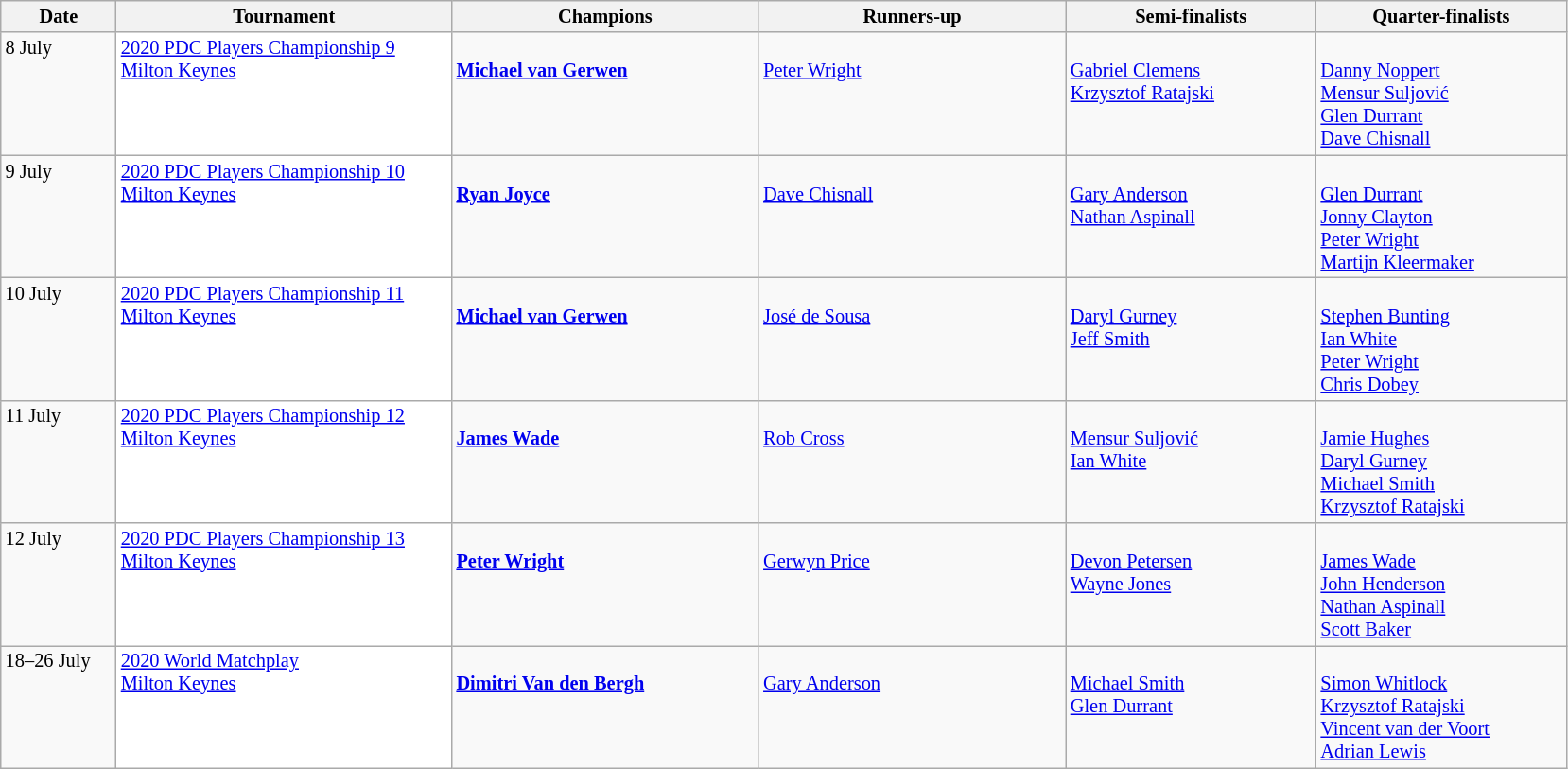<table class=wikitable style=font-size:85%>
<tr>
<th width=75>Date</th>
<th width=230>Tournament</th>
<th width=210>Champions</th>
<th width=210>Runners-up</th>
<th width=170>Semi-finalists</th>
<th width=170>Quarter-finalists</th>
</tr>
<tr valign="top">
<td>8 July</td>
<td bgcolor="#ffffff"><a href='#'>2020 PDC Players Championship 9</a><br> <a href='#'>Milton Keynes</a></td>
<td><br> <strong><a href='#'>Michael van Gerwen</a></strong></td>
<td><br> <a href='#'>Peter Wright</a></td>
<td><br> <a href='#'>Gabriel Clemens</a> <br>
 <a href='#'>Krzysztof Ratajski</a> <br></td>
<td><br> <a href='#'>Danny Noppert</a> <br>
 <a href='#'>Mensur Suljović</a> <br>
 <a href='#'>Glen Durrant</a> <br>
 <a href='#'>Dave Chisnall</a></td>
</tr>
<tr valign="top">
<td>9 July</td>
<td bgcolor="#ffffff"><a href='#'>2020 PDC Players Championship 10</a><br> <a href='#'>Milton Keynes</a></td>
<td><br> <strong><a href='#'>Ryan Joyce</a></strong></td>
<td><br> <a href='#'>Dave Chisnall</a></td>
<td><br> <a href='#'>Gary Anderson</a> <br>
 <a href='#'>Nathan Aspinall</a> <br></td>
<td><br> <a href='#'>Glen Durrant</a> <br>
 <a href='#'>Jonny Clayton</a> <br>
 <a href='#'>Peter Wright</a> <br>
 <a href='#'>Martijn Kleermaker</a></td>
</tr>
<tr valign="top">
<td>10 July</td>
<td bgcolor="#ffffff"><a href='#'>2020 PDC Players Championship 11</a><br> <a href='#'>Milton Keynes</a></td>
<td><br> <strong><a href='#'>Michael van Gerwen</a></strong></td>
<td><br> <a href='#'>José de Sousa</a></td>
<td><br> <a href='#'>Daryl Gurney</a> <br>
 <a href='#'>Jeff Smith</a> <br></td>
<td><br> <a href='#'>Stephen Bunting</a> <br>
 <a href='#'>Ian White</a> <br>
 <a href='#'>Peter Wright</a> <br>
 <a href='#'>Chris Dobey</a></td>
</tr>
<tr valign="top">
<td>11 July</td>
<td bgcolor="#ffffff"><a href='#'>2020 PDC Players Championship 12</a><br> <a href='#'>Milton Keynes</a></td>
<td><br> <strong><a href='#'>James Wade</a></strong></td>
<td><br> <a href='#'>Rob Cross</a></td>
<td><br> <a href='#'>Mensur Suljović</a> <br>
 <a href='#'>Ian White</a> <br></td>
<td><br> <a href='#'>Jamie Hughes</a> <br>
 <a href='#'>Daryl Gurney</a> <br>
 <a href='#'>Michael Smith</a> <br>
 <a href='#'>Krzysztof Ratajski</a></td>
</tr>
<tr valign="top">
<td>12 July</td>
<td bgcolor="#ffffff"><a href='#'>2020 PDC Players Championship 13</a><br> <a href='#'>Milton Keynes</a></td>
<td><br> <strong><a href='#'>Peter Wright</a></strong></td>
<td><br> <a href='#'>Gerwyn Price</a></td>
<td><br> <a href='#'>Devon Petersen</a> <br>
 <a href='#'>Wayne Jones</a> <br></td>
<td><br> <a href='#'>James Wade</a> <br>
 <a href='#'>John Henderson</a> <br>
 <a href='#'>Nathan Aspinall</a> <br>
 <a href='#'>Scott Baker</a></td>
</tr>
<tr valign="top">
<td>18–26 July</td>
<td bgcolor="#ffffff"><a href='#'>2020 World Matchplay</a><br> <a href='#'>Milton Keynes</a></td>
<td><br> <strong><a href='#'>Dimitri Van den Bergh</a></strong></td>
<td><br> <a href='#'>Gary Anderson</a></td>
<td><br> <a href='#'>Michael Smith</a> <br>
 <a href='#'>Glen Durrant</a> <br></td>
<td><br> <a href='#'>Simon Whitlock</a> <br>
 <a href='#'>Krzysztof Ratajski</a> <br>
 <a href='#'>Vincent van der Voort</a> <br>
 <a href='#'>Adrian Lewis</a></td>
</tr>
</table>
